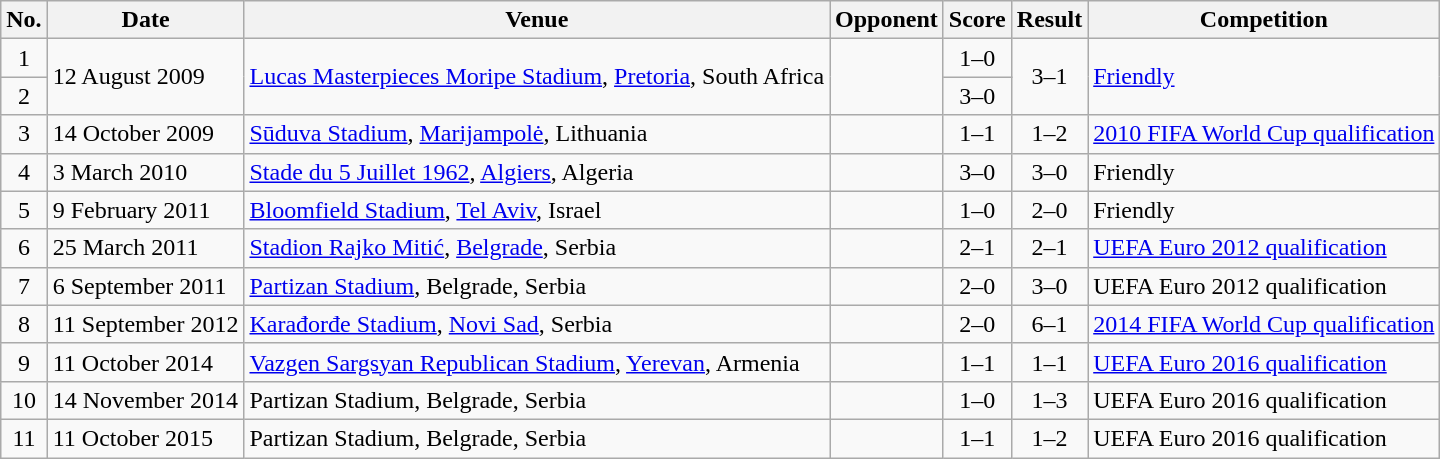<table class="wikitable sortable">
<tr>
<th scope="col">No.</th>
<th scope="col">Date</th>
<th scope="col">Venue</th>
<th scope="col">Opponent</th>
<th scope="col">Score</th>
<th scope="col">Result</th>
<th scope="col">Competition</th>
</tr>
<tr>
<td align="center">1</td>
<td rowspan="2">12 August 2009</td>
<td rowspan="2"><a href='#'>Lucas Masterpieces Moripe Stadium</a>, <a href='#'>Pretoria</a>, South Africa</td>
<td rowspan="2"></td>
<td align="center">1–0</td>
<td rowspan="2" style="text-align:center">3–1</td>
<td rowspan="2"><a href='#'>Friendly</a></td>
</tr>
<tr>
<td align="center">2</td>
<td align="center">3–0</td>
</tr>
<tr>
<td align="center">3</td>
<td>14 October 2009</td>
<td><a href='#'>Sūduva Stadium</a>, <a href='#'>Marijampolė</a>, Lithuania</td>
<td></td>
<td align="center">1–1</td>
<td align="center">1–2</td>
<td><a href='#'>2010 FIFA World Cup qualification</a></td>
</tr>
<tr>
<td align="center">4</td>
<td>3 March 2010</td>
<td><a href='#'>Stade du 5 Juillet 1962</a>, <a href='#'>Algiers</a>, Algeria</td>
<td></td>
<td align="center">3–0</td>
<td align="center">3–0</td>
<td>Friendly</td>
</tr>
<tr>
<td align="center">5</td>
<td>9 February 2011</td>
<td><a href='#'>Bloomfield Stadium</a>, <a href='#'>Tel Aviv</a>, Israel</td>
<td></td>
<td align="center">1–0</td>
<td align="center">2–0</td>
<td>Friendly</td>
</tr>
<tr>
<td align="center">6</td>
<td>25 March 2011</td>
<td><a href='#'>Stadion Rajko Mitić</a>, <a href='#'>Belgrade</a>, Serbia</td>
<td></td>
<td align="center">2–1</td>
<td align="center">2–1</td>
<td><a href='#'>UEFA Euro 2012 qualification</a></td>
</tr>
<tr>
<td align="center">7</td>
<td>6 September 2011</td>
<td><a href='#'>Partizan Stadium</a>, Belgrade, Serbia</td>
<td></td>
<td align="center">2–0</td>
<td align="center">3–0</td>
<td>UEFA Euro 2012 qualification</td>
</tr>
<tr>
<td align="center">8</td>
<td>11 September 2012</td>
<td><a href='#'>Karađorđe Stadium</a>, <a href='#'>Novi Sad</a>, Serbia</td>
<td></td>
<td align="center">2–0</td>
<td align="center">6–1</td>
<td><a href='#'>2014 FIFA World Cup qualification</a></td>
</tr>
<tr>
<td align="center">9</td>
<td>11 October 2014</td>
<td><a href='#'>Vazgen Sargsyan Republican Stadium</a>, <a href='#'>Yerevan</a>, Armenia</td>
<td></td>
<td align="center">1–1</td>
<td align="center">1–1</td>
<td><a href='#'>UEFA Euro 2016 qualification</a></td>
</tr>
<tr>
<td align="center">10</td>
<td>14 November 2014</td>
<td>Partizan Stadium, Belgrade, Serbia</td>
<td></td>
<td align="center">1–0</td>
<td align="center">1–3</td>
<td>UEFA Euro 2016 qualification</td>
</tr>
<tr>
<td align="center">11</td>
<td>11 October 2015</td>
<td>Partizan Stadium, Belgrade, Serbia</td>
<td></td>
<td align="center">1–1</td>
<td align="center">1–2</td>
<td>UEFA Euro 2016 qualification</td>
</tr>
</table>
